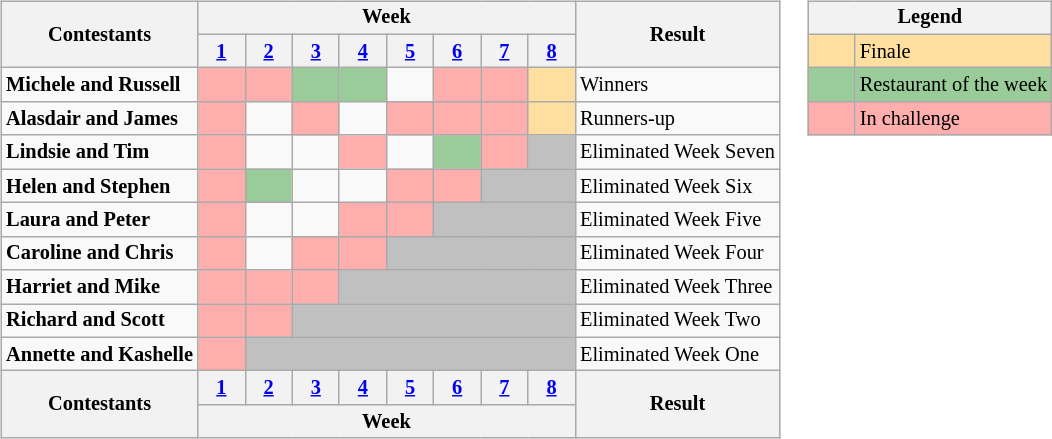<table>
<tr>
<td><br><table class="wikitable" style="font-size: 85%">
<tr valign="top">
<th valign="middle" rowspan="2">Contestants</th>
<th colspan="8">Week</th>
<th valign="middle" rowspan="2">Result</th>
</tr>
<tr>
<th width="25"><a href='#'>1</a></th>
<th width="25"><a href='#'>2</a></th>
<th width="25"><a href='#'>3</a></th>
<th width="25"><a href='#'>4</a></th>
<th width="25"><a href='#'>5</a></th>
<th width="25"><a href='#'>6</a></th>
<th width="25"><a href='#'>7</a></th>
<th width="25"><a href='#'>8</a></th>
</tr>
<tr --->
<td><strong>Michele and Russell</strong></td>
<td align="center" bgcolor="#FFAEAE"></td>
<td align="center" bgcolor="#FFAEAE"></td>
<td align="center" bgcolor="#99CC99"></td>
<td align="center" bgcolor="#99CC99"></td>
<td></td>
<td align="center" bgcolor="#FFAEAE"></td>
<td align="center" bgcolor="#FFAEAE"></td>
<td align="center" bgcolor="#ffdf9f"></td>
<td>Winners</td>
</tr>
<tr>
<td><strong>Alasdair and James</strong></td>
<td align="center" bgcolor="#FFAEAE"></td>
<td></td>
<td align="center" bgcolor="#FFAEAE"></td>
<td></td>
<td align="center" bgcolor="#FFAEAE"></td>
<td align="center" bgcolor="#FFAEAE"></td>
<td align="center" bgcolor="#FFAEAE"></td>
<td align="center" bgcolor="#ffdf9f"></td>
<td>Runners-up</td>
</tr>
<tr --->
<td><strong>Lindsie and Tim</strong></td>
<td align="center" bgcolor="#FFAEAE"></td>
<td></td>
<td></td>
<td align="center" bgcolor="#FFAEAE"></td>
<td></td>
<td align="center" bgcolor="#99CC99"></td>
<td align="center" bgcolor="#FFAEAE"></td>
<td align="center" bgcolor="#C0C0C0"></td>
<td>Eliminated Week Seven</td>
</tr>
<tr>
<td><strong>Helen and Stephen</strong></td>
<td align="center" bgcolor="#FFAEAE"></td>
<td align="center" bgcolor="#99CC99"></td>
<td></td>
<td></td>
<td align="center" bgcolor="#FFAEAE"></td>
<td align="center" bgcolor="#FFAEAE"></td>
<td colspan=2 bgcolor="#C0C0C0"></td>
<td>Eliminated Week Six</td>
</tr>
<tr --->
<td><strong>Laura and Peter</strong></td>
<td align="center" bgcolor="#FFAEAE"></td>
<td></td>
<td></td>
<td align="center" bgcolor="#FFAEAE"></td>
<td align="center" bgcolor="#FFAEAE"></td>
<td colspan=3 bgcolor="#C0C0C0"></td>
<td>Eliminated Week Five</td>
</tr>
<tr --->
<td><strong>Caroline and Chris</strong></td>
<td align="center" bgcolor="#FFAEAE"></td>
<td></td>
<td align="center" bgcolor="#FFAEAE"></td>
<td align="center" bgcolor="#FFAEAE"></td>
<td colspan=4 bgcolor="#C0C0C0"></td>
<td>Eliminated Week Four</td>
</tr>
<tr --->
<td><strong>Harriet and Mike</strong></td>
<td align="center" bgcolor="#FFAEAE"></td>
<td align="center" bgcolor="#FFAEAE"></td>
<td align="center" bgcolor="#FFAEAE"></td>
<td colspan=5 bgcolor="#C0C0C0"></td>
<td>Eliminated Week Three</td>
</tr>
<tr --->
<td><strong>Richard and Scott</strong></td>
<td align="center" bgcolor="#FFAEAE"></td>
<td align="center" bgcolor="#FFAEAE"></td>
<td colspan=6 bgcolor="#C0C0C0"></td>
<td>Eliminated Week Two</td>
</tr>
<tr --->
<td><strong>Annette and Kashelle</strong></td>
<td align="center" bgcolor="#FFAEAE"></td>
<td colspan=7 bgcolor="#C0C0C0"></td>
<td>Eliminated Week One</td>
</tr>
<tr valign="top">
<th valign="middle" rowspan="2">Contestants</th>
<th width="25"><a href='#'>1</a></th>
<th width="25"><a href='#'>2</a></th>
<th width="25"><a href='#'>3</a></th>
<th width="25"><a href='#'>4</a></th>
<th width="25"><a href='#'>5</a></th>
<th width="25"><a href='#'>6</a></th>
<th width="25"><a href='#'>7</a></th>
<th width="25"><a href='#'>8</a></th>
<th valign="middle" rowspan="2">Result</th>
</tr>
<tr>
<th colspan="8">Week</th>
</tr>
</table>
</td>
<td valign="top"><br><table style="margin-right:0; font-size:85%" class="wikitable">
<tr>
<th colspan="2">Legend</th>
</tr>
<tr bgcolor="#ffdf9f">
<td width="25"></td>
<td>Finale</td>
</tr>
<tr bgcolor="#99CC99">
<td></td>
<td>Restaurant of the week</td>
</tr>
<tr bgcolor="#FFAEAE">
<td></td>
<td>In challenge</td>
</tr>
</table>
</td>
</tr>
</table>
